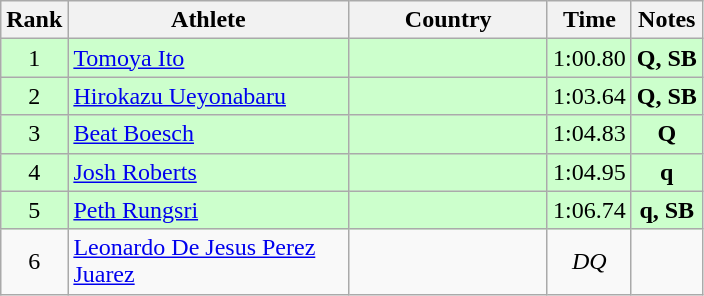<table class="wikitable sortable" style="text-align:center">
<tr>
<th>Rank</th>
<th style="width:180px">Athlete</th>
<th style="width:125px">Country</th>
<th>Time</th>
<th>Notes</th>
</tr>
<tr style="background:#cfc;">
<td>1</td>
<td style="text-align:left;"><a href='#'>Tomoya Ito</a></td>
<td style="text-align:left;"></td>
<td>1:00.80</td>
<td><strong>Q, SB</strong></td>
</tr>
<tr style="background:#cfc;">
<td>2</td>
<td style="text-align:left;"><a href='#'>Hirokazu Ueyonabaru</a></td>
<td style="text-align:left;"></td>
<td>1:03.64</td>
<td><strong>Q, SB</strong></td>
</tr>
<tr style="background:#cfc;">
<td>3</td>
<td style="text-align:left;"><a href='#'>Beat Boesch</a></td>
<td style="text-align:left;"></td>
<td>1:04.83</td>
<td><strong>Q</strong></td>
</tr>
<tr style="background:#cfc;">
<td>4</td>
<td style="text-align:left;"><a href='#'>Josh Roberts</a></td>
<td style="text-align:left;"></td>
<td>1:04.95</td>
<td><strong>q</strong></td>
</tr>
<tr style="background:#cfc;">
<td>5</td>
<td style="text-align:left;"><a href='#'>Peth Rungsri</a></td>
<td style="text-align:left;"></td>
<td>1:06.74</td>
<td><strong>q, SB</strong></td>
</tr>
<tr>
<td>6</td>
<td style="text-align:left;"><a href='#'>Leonardo De Jesus Perez Juarez</a></td>
<td style="text-align:left;"></td>
<td><em>DQ</em></td>
<td></td>
</tr>
</table>
